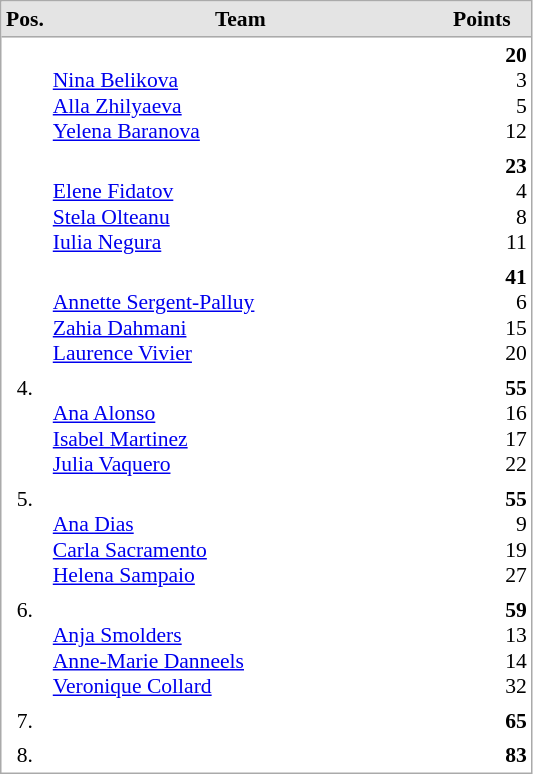<table cellspacing="0" cellpadding="3" style="border:1px solid #AAAAAA;font-size:90%">
<tr bgcolor="#E4E4E4">
<th style="border-bottom:1px solid #AAAAAA" width=10>Pos.</th>
<th style="border-bottom:1px solid #AAAAAA" width=250>Team</th>
<th style="border-bottom:1px solid #AAAAAA" width=60>Points</th>
</tr>
<tr align="center">
<td align="center" valign="top"></td>
<td align="left"> <br> <a href='#'>Nina Belikova</a> <br> <a href='#'>Alla Zhilyaeva</a> <br> <a href='#'>Yelena Baranova</a></td>
<td align="right"><strong>20</strong> <br> 3 <br> 5 <br> 12</td>
</tr>
<tr align="center">
<td align="center" valign="top"></td>
<td align="left"> <br> <a href='#'>Elene Fidatov</a> <br> <a href='#'>Stela Olteanu</a> <br> <a href='#'>Iulia Negura</a></td>
<td align="right"><strong>23</strong> <br> 4 <br> 8 <br> 11</td>
</tr>
<tr align="center">
<td align="center" valign="top"></td>
<td align="left"> <br> <a href='#'>Annette Sergent-Palluy</a> <br> <a href='#'>Zahia Dahmani</a> <br> <a href='#'>Laurence Vivier</a></td>
<td align="right"><strong>41</strong> <br> 6 <br> 15 <br> 20</td>
</tr>
<tr align="center">
<td align="center" valign="top">4.</td>
<td align="left"> <br> <a href='#'>Ana Alonso</a> <br> <a href='#'>Isabel Martinez</a> <br> <a href='#'>Julia Vaquero</a></td>
<td align="right"><strong>55</strong> <br> 16 <br> 17 <br> 22</td>
</tr>
<tr align="center">
<td align="center" valign="top">5.</td>
<td align="left"> <br> <a href='#'>Ana Dias</a> <br> <a href='#'>Carla Sacramento</a> <br> <a href='#'>Helena Sampaio</a></td>
<td align="right"><strong>55</strong> <br> 9 <br> 19 <br> 27</td>
</tr>
<tr align="center">
<td align="center" valign="top">6.</td>
<td align="left"> <br> <a href='#'>Anja Smolders</a> <br> <a href='#'>Anne-Marie Danneels</a> <br> <a href='#'>Veronique Collard</a></td>
<td align="right"><strong>59</strong> <br> 13 <br> 14 <br> 32</td>
</tr>
<tr align="center">
<td align="center" valign="top">7.</td>
<td align="left"></td>
<td align="right"><strong>65</strong></td>
</tr>
<tr align="center">
<td align="center" valign="top">8.</td>
<td align="left"></td>
<td align="right"><strong>83</strong></td>
</tr>
</table>
